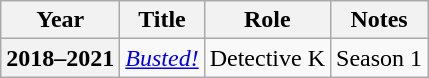<table class="wikitable plainrowheaders">
<tr>
<th scope="col">Year</th>
<th scope="col">Title</th>
<th scope="col">Role</th>
<th scope="col">Notes</th>
</tr>
<tr>
<th scope="row">2018–2021</th>
<td><em><a href='#'>Busted!</a></em></td>
<td rowspan=3>Detective K</td>
<td>Season 1</td>
</tr>
</table>
